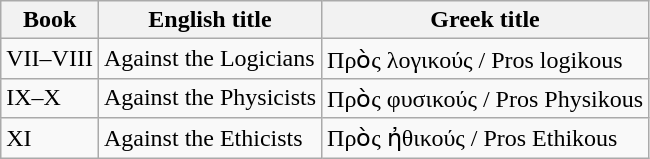<table class="wikitable">
<tr>
<th>Book</th>
<th>English title</th>
<th>Greek title</th>
</tr>
<tr>
<td>VII–VIII</td>
<td>Against the Logicians</td>
<td>Πρὸς λογικούς / Pros logikous</td>
</tr>
<tr>
<td>IX–X</td>
<td>Against the Physicists</td>
<td>Πρὸς φυσικούς / Pros Physikous</td>
</tr>
<tr>
<td>XI</td>
<td>Against the Ethicists</td>
<td>Πρὸς ἠθικούς / Pros Ethikous</td>
</tr>
</table>
